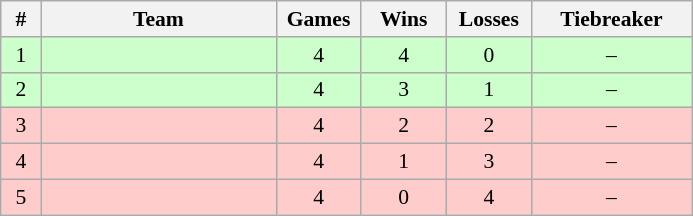<table class=wikitable style="text-align:center; font-size:90%">
<tr>
<th width=20>#</th>
<th width=150>Team</th>
<th width=50>Games</th>
<th width=50>Wins</th>
<th width=50>Losses</th>
<th width=100>Tiebreaker</th>
</tr>
<tr bgcolor="#cfc">
<td>1</td>
<td align=left></td>
<td>4</td>
<td>4</td>
<td>0</td>
<td>–</td>
</tr>
<tr bgcolor="#cfc">
<td>2</td>
<td align=left></td>
<td>4</td>
<td>3</td>
<td>1</td>
<td>–</td>
</tr>
<tr bgcolor="#fcc">
<td>3</td>
<td align=left></td>
<td>4</td>
<td>2</td>
<td>2</td>
<td>–</td>
</tr>
<tr bgcolor="#fcc">
<td>4</td>
<td align=left></td>
<td>4</td>
<td>1</td>
<td>3</td>
<td>–</td>
</tr>
<tr bgcolor="#fcc">
<td>5</td>
<td align=left></td>
<td>4</td>
<td>0</td>
<td>4</td>
<td>–</td>
</tr>
</table>
